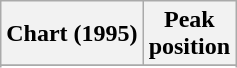<table class="wikitable sortable">
<tr>
<th align="left">Chart (1995)</th>
<th align="center">Peak<br>position</th>
</tr>
<tr>
</tr>
<tr>
</tr>
</table>
